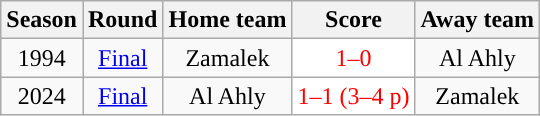<table class="wikitable" style="text-align: center;">
<tr>
<th>Season</th>
<th>Round</th>
<th>Home team</th>
<th>Score</th>
<th>Away team</th>
</tr>
<tr>
<td>1994</td>
<td><a href='#'>Final</a></td>
<td>Zamalek</td>
<td style="text-align:center; background:#fff;color:red;">1–0</td>
<td>Al Ahly</td>
</tr>
<tr>
<td>2024</td>
<td><a href='#'>Final</a></td>
<td>Al Ahly</td>
<td style="text-align:center; background:#fff;color:red;">1–1 (3–4 p)</td>
<td>Zamalek</td>
</tr>
</table>
